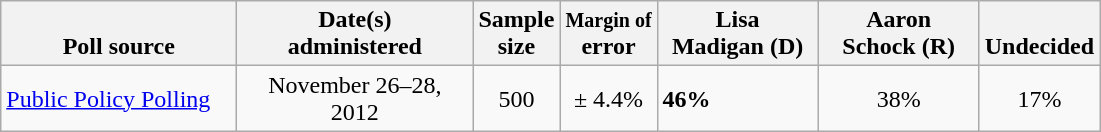<table class="wikitable">
<tr valign= bottom>
<th style="width:150px;">Poll source</th>
<th style="width:150px;">Date(s)<br>administered</th>
<th class=small>Sample<br>size</th>
<th><small>Margin of</small><br>error</th>
<th style="width:100px;">Lisa<br>Madigan (D)</th>
<th style="width:100px;">Aaron<br>Schock (R)</th>
<th style="width:40px;">Undecided</th>
</tr>
<tr>
<td><a href='#'>Public Policy Polling</a></td>
<td align=center>November 26–28, 2012</td>
<td align=center>500</td>
<td align=center>± 4.4%</td>
<td><strong>46%</strong></td>
<td align=center>38%</td>
<td align=center>17%</td>
</tr>
</table>
